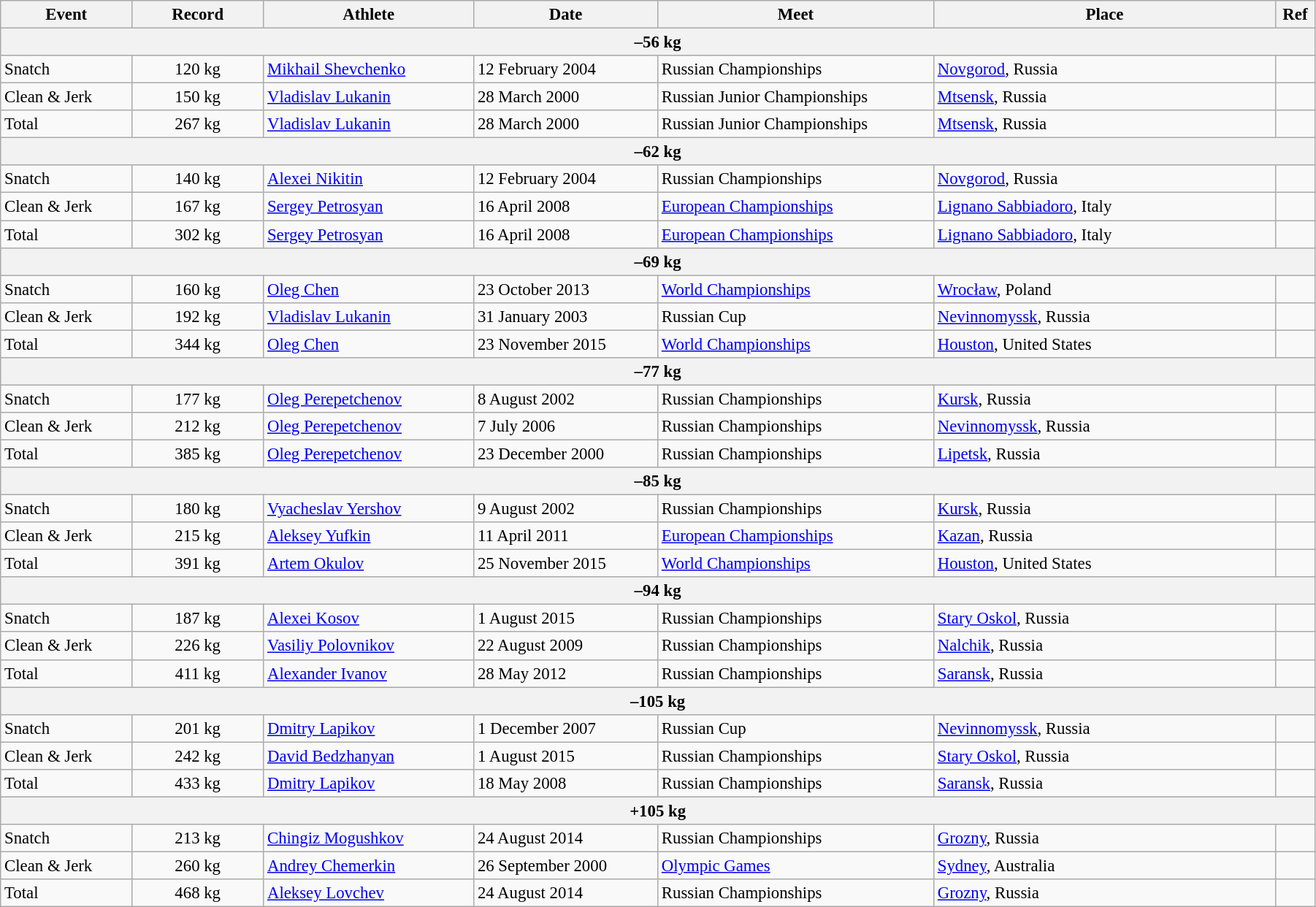<table class="wikitable" style="font-size:95%; width: 95%;">
<tr>
<th width=10%>Event</th>
<th width=10%>Record</th>
<th width=16%>Athlete</th>
<th width=14%>Date</th>
<th width=21%>Meet</th>
<th width=26%>Place</th>
<th width=3%>Ref</th>
</tr>
<tr bgcolor="#DDDDDD">
<th colspan="7">–56 kg</th>
</tr>
<tr>
<td>Snatch</td>
<td align="center">120 kg</td>
<td><a href='#'>Mikhail Shevchenko</a></td>
<td>12 February 2004</td>
<td>Russian Championships</td>
<td><a href='#'>Novgorod</a>, Russia</td>
<td></td>
</tr>
<tr>
<td>Clean & Jerk</td>
<td align="center">150 kg</td>
<td><a href='#'>Vladislav Lukanin</a></td>
<td>28 March 2000</td>
<td>Russian Junior Championships</td>
<td><a href='#'>Mtsensk</a>, Russia</td>
<td></td>
</tr>
<tr>
<td>Total</td>
<td align="center">267 kg</td>
<td><a href='#'>Vladislav Lukanin</a></td>
<td>28 March 2000</td>
<td>Russian Junior Championships</td>
<td><a href='#'>Mtsensk</a>, Russia</td>
<td></td>
</tr>
<tr bgcolor="#DDDDDD">
<th colspan="7">–62 kg</th>
</tr>
<tr>
<td>Snatch</td>
<td align="center">140 kg</td>
<td><a href='#'>Alexei Nikitin</a></td>
<td>12 February 2004</td>
<td>Russian Championships</td>
<td><a href='#'>Novgorod</a>, Russia</td>
<td></td>
</tr>
<tr>
<td>Clean & Jerk</td>
<td align="center">167 kg</td>
<td><a href='#'>Sergey Petrosyan</a></td>
<td>16 April 2008</td>
<td><a href='#'>European Championships</a></td>
<td><a href='#'>Lignano Sabbiadoro</a>, Italy</td>
<td></td>
</tr>
<tr>
<td>Total</td>
<td align="center">302 kg</td>
<td><a href='#'>Sergey Petrosyan</a></td>
<td>16 April 2008</td>
<td><a href='#'>European Championships</a></td>
<td><a href='#'>Lignano Sabbiadoro</a>, Italy</td>
<td></td>
</tr>
<tr bgcolor="#DDDDDD">
<th colspan="7">–69 kg</th>
</tr>
<tr>
<td>Snatch</td>
<td align="center">160 kg</td>
<td><a href='#'>Oleg Chen</a></td>
<td>23 October 2013</td>
<td><a href='#'>World Championships</a></td>
<td><a href='#'>Wrocław</a>, Poland</td>
<td></td>
</tr>
<tr>
<td>Clean & Jerk</td>
<td align="center">192 kg</td>
<td><a href='#'>Vladislav Lukanin</a></td>
<td>31 January 2003</td>
<td>Russian Cup</td>
<td><a href='#'>Nevinnomyssk</a>, Russia</td>
<td></td>
</tr>
<tr>
<td>Total</td>
<td align="center">344 kg</td>
<td><a href='#'>Oleg Chen</a></td>
<td>23 November 2015</td>
<td><a href='#'>World Championships</a></td>
<td><a href='#'>Houston</a>, United States</td>
<td></td>
</tr>
<tr bgcolor="#DDDDDD">
<th colspan="7">–77 kg</th>
</tr>
<tr>
<td>Snatch</td>
<td align="center">177 kg</td>
<td><a href='#'>Oleg Perepetchenov</a></td>
<td>8 August 2002</td>
<td>Russian Championships</td>
<td><a href='#'>Kursk</a>, Russia</td>
<td></td>
</tr>
<tr>
<td>Clean & Jerk</td>
<td align="center">212 kg</td>
<td><a href='#'>Oleg Perepetchenov</a></td>
<td>7 July 2006</td>
<td>Russian Championships</td>
<td><a href='#'>Nevinnomyssk</a>, Russia</td>
<td></td>
</tr>
<tr>
<td>Total</td>
<td align="center">385 kg</td>
<td><a href='#'>Oleg Perepetchenov</a></td>
<td>23 December 2000</td>
<td>Russian Championships</td>
<td><a href='#'>Lipetsk</a>, Russia</td>
<td></td>
</tr>
<tr bgcolor="#DDDDDD">
<th colspan="7">–85 kg</th>
</tr>
<tr>
<td>Snatch</td>
<td align="center">180 kg</td>
<td><a href='#'>Vyacheslav Yershov</a></td>
<td>9 August 2002</td>
<td>Russian Championships</td>
<td><a href='#'>Kursk</a>, Russia</td>
<td></td>
</tr>
<tr>
<td>Clean & Jerk</td>
<td align="center">215 kg</td>
<td><a href='#'>Aleksey Yufkin</a></td>
<td>11 April 2011</td>
<td><a href='#'>European Championships</a></td>
<td><a href='#'>Kazan</a>, Russia</td>
<td></td>
</tr>
<tr>
<td>Total</td>
<td align="center">391 kg</td>
<td><a href='#'>Artem Okulov</a></td>
<td>25 November 2015</td>
<td><a href='#'>World Championships</a></td>
<td><a href='#'>Houston</a>, United States</td>
<td></td>
</tr>
<tr bgcolor="#DDDDDD">
<th colspan="7">–94 kg</th>
</tr>
<tr>
<td>Snatch</td>
<td align="center">187 kg</td>
<td><a href='#'>Alexei Kosov</a></td>
<td>1 August 2015</td>
<td>Russian Championships</td>
<td><a href='#'>Stary Oskol</a>, Russia</td>
<td></td>
</tr>
<tr>
<td>Clean & Jerk</td>
<td align="center">226 kg</td>
<td><a href='#'>Vasiliy Polovnikov</a></td>
<td>22 August 2009</td>
<td>Russian Championships</td>
<td><a href='#'>Nalchik</a>, Russia</td>
<td></td>
</tr>
<tr>
<td>Total</td>
<td align="center">411 kg</td>
<td><a href='#'>Alexander Ivanov</a></td>
<td>28 May 2012</td>
<td>Russian Championships</td>
<td><a href='#'>Saransk</a>, Russia</td>
<td></td>
</tr>
<tr bgcolor="#DDDDDD">
<th colspan="7">–105 kg</th>
</tr>
<tr>
<td>Snatch</td>
<td align="center">201 kg</td>
<td><a href='#'>Dmitry Lapikov</a></td>
<td>1 December 2007</td>
<td>Russian Cup</td>
<td><a href='#'>Nevinnomyssk</a>, Russia</td>
<td></td>
</tr>
<tr>
<td>Clean & Jerk</td>
<td align="center">242 kg</td>
<td><a href='#'>David Bedzhanyan</a></td>
<td>1 August 2015</td>
<td>Russian Championships</td>
<td><a href='#'>Stary Oskol</a>, Russia</td>
<td></td>
</tr>
<tr>
<td>Total</td>
<td align="center">433 kg</td>
<td><a href='#'>Dmitry Lapikov</a></td>
<td>18 May 2008</td>
<td>Russian Championships</td>
<td><a href='#'>Saransk</a>, Russia</td>
<td></td>
</tr>
<tr bgcolor="#DDDDDD">
<th colspan="7">+105 kg</th>
</tr>
<tr>
<td>Snatch</td>
<td align="center">213 kg</td>
<td><a href='#'>Chingiz Mogushkov</a></td>
<td>24 August 2014</td>
<td>Russian Championships</td>
<td><a href='#'>Grozny</a>, Russia</td>
<td></td>
</tr>
<tr>
<td>Clean & Jerk</td>
<td align="center">260 kg</td>
<td><a href='#'>Andrey Chemerkin</a></td>
<td>26 September 2000</td>
<td><a href='#'>Olympic Games</a></td>
<td><a href='#'>Sydney</a>, Australia</td>
<td></td>
</tr>
<tr>
<td>Total</td>
<td align="center">468 kg</td>
<td><a href='#'>Aleksey Lovchev</a></td>
<td>24 August 2014</td>
<td>Russian Championships</td>
<td><a href='#'>Grozny</a>, Russia</td>
<td></td>
</tr>
</table>
